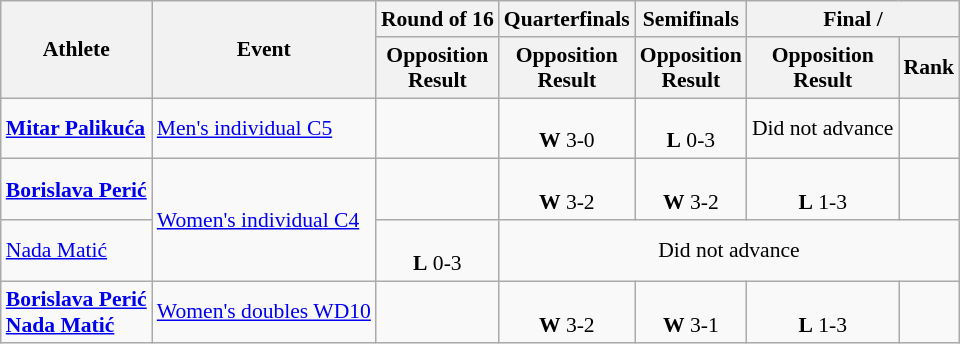<table class=wikitable style="font-size:90%">
<tr align=center>
<th rowspan="2">Athlete</th>
<th rowspan="2">Event</th>
<th>Round of 16</th>
<th>Quarterfinals</th>
<th>Semifinals</th>
<th colspan="2">Final / </th>
</tr>
<tr>
<th>Opposition<br>Result</th>
<th>Opposition<br>Result</th>
<th>Opposition<br>Result</th>
<th>Opposition<br>Result</th>
<th>Rank</th>
</tr>
<tr align=center>
<td align=left><strong><a href='#'>Mitar Palikuća</a></strong></td>
<td align=left><a href='#'>Men's individual C5</a></td>
<td></td>
<td><br><strong>W</strong> 3-0</td>
<td><br><strong>L</strong> 0-3</td>
<td>Did not advance</td>
<td></td>
</tr>
<tr align=center>
<td align=left><strong><a href='#'>Borislava Perić</a></strong></td>
<td align=left rowspan=2><a href='#'>Women's individual C4</a></td>
<td></td>
<td><br><strong>W</strong> 3-2</td>
<td><br><strong>W</strong> 3-2</td>
<td><br><strong>L</strong> 1-3</td>
<td></td>
</tr>
<tr align=center>
<td align=left><a href='#'>Nada Matić</a></td>
<td><br><strong>L</strong> 0-3</td>
<td colspan=4>Did not advance</td>
</tr>
<tr align=center>
<td align=left><strong><a href='#'>Borislava Perić</a> <br> <a href='#'>Nada Matić</a></strong></td>
<td align=left><a href='#'>Women's doubles WD10</a></td>
<td></td>
<td><br><strong>W</strong> 3-2</td>
<td><br><strong>W</strong> 3-1</td>
<td><br><strong>L</strong> 1-3</td>
<td></td>
</tr>
</table>
